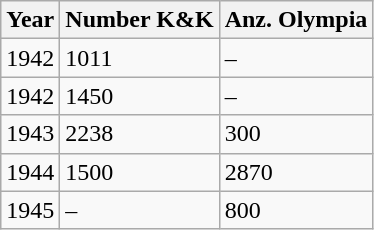<table class="sortable wikitable toptextcells">
<tr>
<th style="text-align:left">Year</th>
<th style="text-align:left">Number K&K</th>
<th style="text-align:left">Anz. Olympia</th>
</tr>
<tr id="1941">
<td>1942</td>
<td>1011</td>
<td>–</td>
</tr>
<tr id="1942">
<td>1942</td>
<td>1450</td>
<td>–</td>
</tr>
<tr id="1943">
<td>1943</td>
<td>2238</td>
<td>300</td>
</tr>
<tr id="1944">
<td>1944</td>
<td>1500</td>
<td>2870</td>
</tr>
<tr id="1945">
<td>1945</td>
<td>–</td>
<td>800</td>
</tr>
</table>
